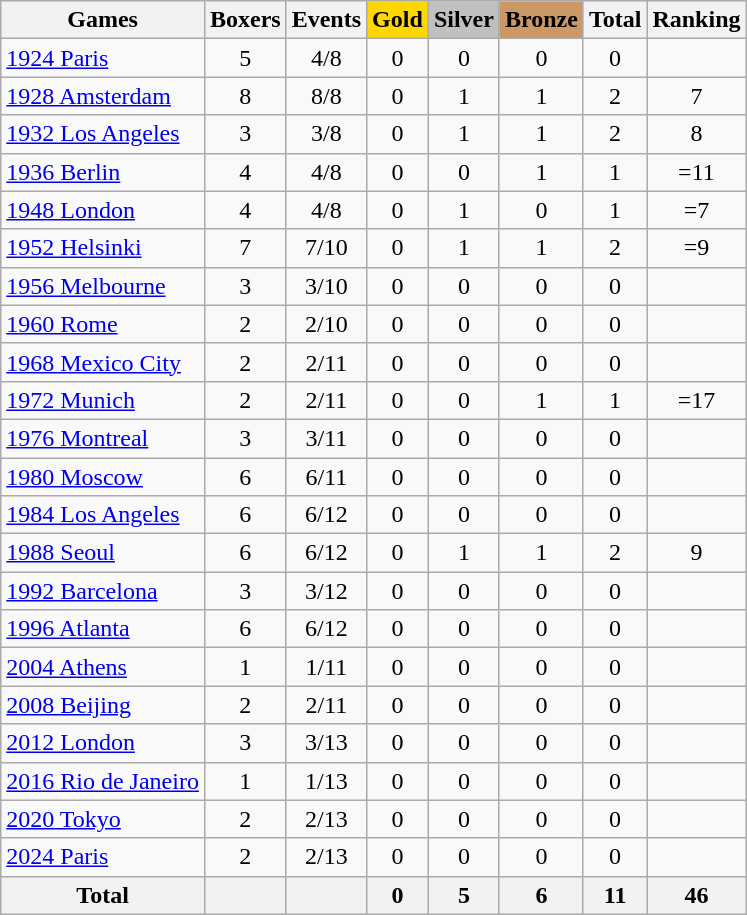<table class="wikitable sortable" style="text-align:center">
<tr>
<th>Games</th>
<th>Boxers</th>
<th>Events</th>
<th style="background-color:gold;">Gold</th>
<th style="background-color:silver;">Silver</th>
<th style="background-color:#c96;">Bronze</th>
<th>Total</th>
<th>Ranking</th>
</tr>
<tr>
<td align=left><a href='#'>1924 Paris</a></td>
<td>5</td>
<td>4/8</td>
<td>0</td>
<td>0</td>
<td>0</td>
<td>0</td>
<td></td>
</tr>
<tr>
<td align=left><a href='#'>1928 Amsterdam</a></td>
<td>8</td>
<td>8/8</td>
<td>0</td>
<td>1</td>
<td>1</td>
<td>2</td>
<td>7</td>
</tr>
<tr>
<td align=left><a href='#'>1932 Los Angeles</a></td>
<td>3</td>
<td>3/8</td>
<td>0</td>
<td>1</td>
<td>1</td>
<td>2</td>
<td>8</td>
</tr>
<tr>
<td align=left><a href='#'>1936 Berlin</a></td>
<td>4</td>
<td>4/8</td>
<td>0</td>
<td>0</td>
<td>1</td>
<td>1</td>
<td>=11</td>
</tr>
<tr>
<td align=left><a href='#'>1948 London</a></td>
<td>4</td>
<td>4/8</td>
<td>0</td>
<td>1</td>
<td>0</td>
<td>1</td>
<td>=7</td>
</tr>
<tr>
<td align=left><a href='#'>1952 Helsinki</a></td>
<td>7</td>
<td>7/10</td>
<td>0</td>
<td>1</td>
<td>1</td>
<td>2</td>
<td>=9</td>
</tr>
<tr>
<td align=left><a href='#'>1956 Melbourne</a></td>
<td>3</td>
<td>3/10</td>
<td>0</td>
<td>0</td>
<td>0</td>
<td>0</td>
<td></td>
</tr>
<tr>
<td align=left><a href='#'>1960 Rome</a></td>
<td>2</td>
<td>2/10</td>
<td>0</td>
<td>0</td>
<td>0</td>
<td>0</td>
<td></td>
</tr>
<tr>
<td align=left><a href='#'>1968 Mexico City</a></td>
<td>2</td>
<td>2/11</td>
<td>0</td>
<td>0</td>
<td>0</td>
<td>0</td>
<td></td>
</tr>
<tr>
<td align=left><a href='#'>1972 Munich</a></td>
<td>2</td>
<td>2/11</td>
<td>0</td>
<td>0</td>
<td>1</td>
<td>1</td>
<td>=17</td>
</tr>
<tr>
<td align=left><a href='#'>1976 Montreal</a></td>
<td>3</td>
<td>3/11</td>
<td>0</td>
<td>0</td>
<td>0</td>
<td>0</td>
<td></td>
</tr>
<tr>
<td align=left><a href='#'>1980 Moscow</a></td>
<td>6</td>
<td>6/11</td>
<td>0</td>
<td>0</td>
<td>0</td>
<td>0</td>
<td></td>
</tr>
<tr>
<td align=left><a href='#'>1984 Los Angeles</a></td>
<td>6</td>
<td>6/12</td>
<td>0</td>
<td>0</td>
<td>0</td>
<td>0</td>
<td></td>
</tr>
<tr>
<td align=left><a href='#'>1988 Seoul</a></td>
<td>6</td>
<td>6/12</td>
<td>0</td>
<td>1</td>
<td>1</td>
<td>2</td>
<td>9</td>
</tr>
<tr>
<td align=left><a href='#'>1992 Barcelona</a></td>
<td>3</td>
<td>3/12</td>
<td>0</td>
<td>0</td>
<td>0</td>
<td>0</td>
<td></td>
</tr>
<tr>
<td align=left><a href='#'>1996 Atlanta</a></td>
<td>6</td>
<td>6/12</td>
<td>0</td>
<td>0</td>
<td>0</td>
<td>0</td>
<td></td>
</tr>
<tr>
<td align=left><a href='#'>2004 Athens</a></td>
<td>1</td>
<td>1/11</td>
<td>0</td>
<td>0</td>
<td>0</td>
<td>0</td>
<td></td>
</tr>
<tr>
<td align=left><a href='#'>2008 Beijing</a></td>
<td>2</td>
<td>2/11</td>
<td>0</td>
<td>0</td>
<td>0</td>
<td>0</td>
<td></td>
</tr>
<tr>
<td align=left><a href='#'>2012 London</a></td>
<td>3</td>
<td>3/13</td>
<td>0</td>
<td>0</td>
<td>0</td>
<td>0</td>
<td></td>
</tr>
<tr>
<td align=left><a href='#'>2016 Rio de Janeiro</a></td>
<td>1</td>
<td>1/13</td>
<td>0</td>
<td>0</td>
<td>0</td>
<td>0</td>
<td></td>
</tr>
<tr>
<td align=left><a href='#'>2020 Tokyo</a></td>
<td>2</td>
<td>2/13</td>
<td>0</td>
<td>0</td>
<td>0</td>
<td>0</td>
<td></td>
</tr>
<tr>
<td align=left><a href='#'>2024 Paris</a></td>
<td>2</td>
<td>2/13</td>
<td>0</td>
<td>0</td>
<td>0</td>
<td>0</td>
<td></td>
</tr>
<tr>
<th>Total</th>
<th></th>
<th></th>
<th>0</th>
<th>5</th>
<th>6</th>
<th>11</th>
<th>46</th>
</tr>
</table>
